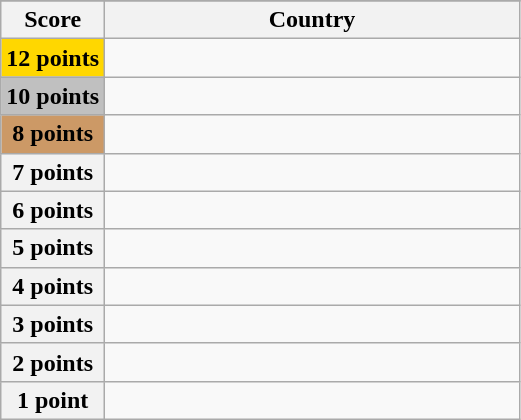<table class="wikitable">
<tr>
</tr>
<tr>
<th scope="col" width="20%">Score</th>
<th scope="col">Country</th>
</tr>
<tr>
<th scope="row" style="background:gold">12 points</th>
<td></td>
</tr>
<tr>
<th scope="row" style="background:silver">10 points</th>
<td></td>
</tr>
<tr>
<th scope="row" style="background:#CC9966">8 points</th>
<td></td>
</tr>
<tr>
<th scope="row">7 points</th>
<td></td>
</tr>
<tr>
<th scope="row">6 points</th>
<td></td>
</tr>
<tr>
<th scope="row">5 points</th>
<td></td>
</tr>
<tr>
<th scope="row">4 points</th>
<td></td>
</tr>
<tr>
<th scope="row">3 points</th>
<td></td>
</tr>
<tr>
<th scope="row">2 points</th>
<td></td>
</tr>
<tr>
<th scope="row">1 point</th>
<td></td>
</tr>
</table>
